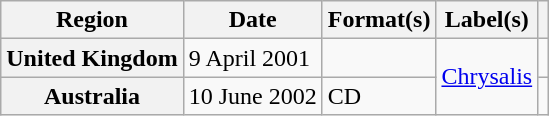<table class="wikitable plainrowheaders">
<tr>
<th scope="col">Region</th>
<th scope="col">Date</th>
<th scope="col">Format(s)</th>
<th scope="col">Label(s)</th>
<th scope="col"></th>
</tr>
<tr>
<th scope="row">United Kingdom</th>
<td>9 April 2001</td>
<td></td>
<td rowspan="2"><a href='#'>Chrysalis</a></td>
<td></td>
</tr>
<tr>
<th scope="row">Australia</th>
<td>10 June 2002</td>
<td>CD</td>
<td></td>
</tr>
</table>
